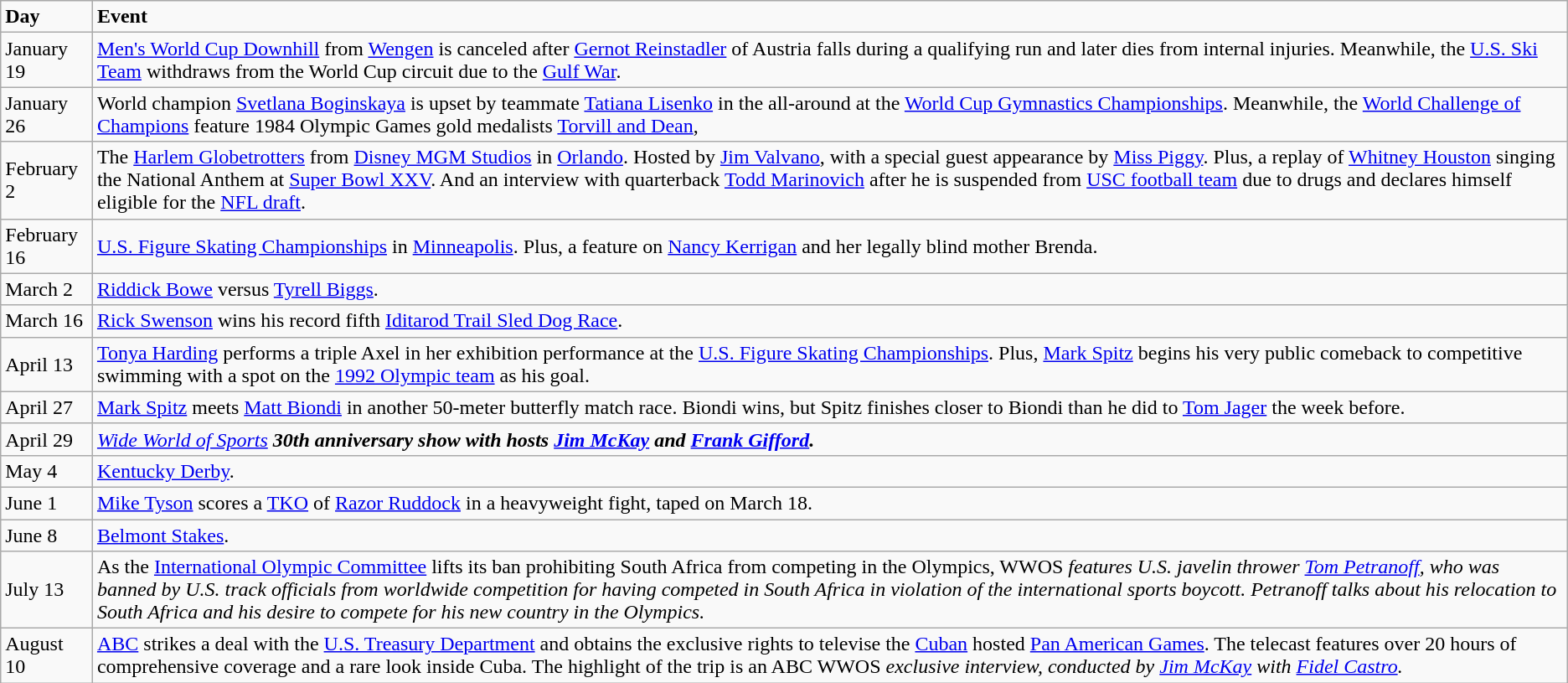<table class="wikitable">
<tr>
<td><strong>Day</strong></td>
<td><strong>Event</strong></td>
</tr>
<tr>
<td>January 19</td>
<td><a href='#'>Men's World Cup Downhill</a> from <a href='#'>Wengen</a> is canceled after <a href='#'>Gernot Reinstadler</a> of Austria falls during a qualifying run and later dies from internal injuries. Meanwhile, the <a href='#'>U.S. Ski Team</a> withdraws from the World Cup circuit due to the <a href='#'>Gulf War</a>.</td>
</tr>
<tr>
<td>January 26</td>
<td>World champion <a href='#'>Svetlana Boginskaya</a> is upset by teammate <a href='#'>Tatiana Lisenko</a> in the all-around at the <a href='#'>World Cup Gymnastics Championships</a>. Meanwhile, the <a href='#'>World Challenge of Champions</a> feature 1984 Olympic Games gold medalists <a href='#'>Torvill and Dean</a>,</td>
</tr>
<tr>
<td>February 2</td>
<td>The <a href='#'>Harlem Globetrotters</a> from <a href='#'>Disney MGM Studios</a> in <a href='#'>Orlando</a>. Hosted by <a href='#'>Jim Valvano</a>, with a special guest appearance by <a href='#'>Miss Piggy</a>. Plus, a replay of <a href='#'>Whitney Houston</a> singing the National Anthem at <a href='#'>Super Bowl XXV</a>. And an interview with quarterback <a href='#'>Todd Marinovich</a> after he is suspended from <a href='#'>USC football team</a> due to drugs and declares himself eligible for the <a href='#'>NFL draft</a>.</td>
</tr>
<tr>
<td>February 16</td>
<td><a href='#'>U.S. Figure Skating Championships</a> in <a href='#'>Minneapolis</a>. Plus, a feature on <a href='#'>Nancy Kerrigan</a> and her legally blind mother Brenda.</td>
</tr>
<tr>
<td>March 2</td>
<td><a href='#'>Riddick Bowe</a> versus <a href='#'>Tyrell Biggs</a>.</td>
</tr>
<tr>
<td>March 16</td>
<td><a href='#'>Rick Swenson</a> wins his record fifth <a href='#'>Iditarod Trail Sled Dog Race</a>.</td>
</tr>
<tr>
<td>April 13</td>
<td><a href='#'>Tonya Harding</a> performs a triple Axel in her exhibition performance at the <a href='#'>U.S. Figure Skating Championships</a>. Plus, <a href='#'>Mark Spitz</a> begins his very public comeback to competitive swimming with a spot on the <a href='#'>1992 Olympic team</a> as his goal.</td>
</tr>
<tr>
<td>April 27</td>
<td><a href='#'>Mark Spitz</a> meets <a href='#'>Matt Biondi</a> in another 50-meter butterfly match race. Biondi wins, but Spitz finishes closer to Biondi than he did to <a href='#'>Tom Jager</a> the week before.</td>
</tr>
<tr>
<td>April 29</td>
<td><em><a href='#'>Wide World of Sports</a><strong> 30th anniversary show with hosts <a href='#'>Jim McKay</a> and  <a href='#'>Frank Gifford</a>.</td>
</tr>
<tr>
<td>May 4</td>
<td><a href='#'>Kentucky Derby</a>.</td>
</tr>
<tr>
<td>June 1</td>
<td><a href='#'>Mike Tyson</a> scores a <a href='#'>TKO</a> of <a href='#'>Razor Ruddock</a> in a heavyweight fight, taped on March 18.</td>
</tr>
<tr>
<td>June 8</td>
<td><a href='#'>Belmont Stakes</a>.</td>
</tr>
<tr>
<td>July 13</td>
<td>As the <a href='#'>International Olympic Committee</a> lifts its ban prohibiting South Africa from competing in the Olympics, </em>WWOS<em> features U.S. javelin thrower <a href='#'>Tom Petranoff</a>, who was banned by U.S. track officials from worldwide competition for having competed in South Africa in violation of the international sports boycott. Petranoff talks about his relocation to South Africa and his desire to compete for his new country in the Olympics.</td>
</tr>
<tr>
<td>August 10</td>
<td><a href='#'>ABC</a> strikes a deal with the <a href='#'>U.S. Treasury Department</a> and obtains the exclusive rights to televise the <a href='#'>Cuban</a> hosted <a href='#'>Pan American Games</a>. The telecast features over 20 hours of comprehensive coverage and a rare look inside Cuba. The highlight of the trip is an ABC </em>WWOS<em> exclusive interview, conducted by <a href='#'>Jim McKay</a> with <a href='#'>Fidel Castro</a>.</td>
</tr>
</table>
